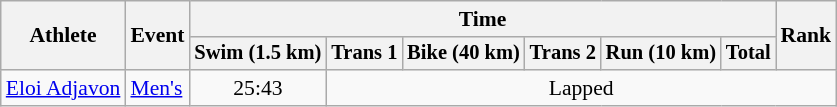<table class=wikitable style="font-size:90%;text-align:center">
<tr>
<th rowspan=2>Athlete</th>
<th rowspan=2>Event</th>
<th colspan=6>Time</th>
<th rowspan=2>Rank</th>
</tr>
<tr style="font-size:95%">
<th>Swim (1.5 km)</th>
<th>Trans 1</th>
<th>Bike (40 km)</th>
<th>Trans 2</th>
<th>Run (10 km)</th>
<th>Total</th>
</tr>
<tr>
<td align=left><a href='#'>Eloi Adjavon</a></td>
<td align=left><a href='#'>Men's</a></td>
<td>25:43</td>
<td colspan=7>Lapped</td>
</tr>
</table>
